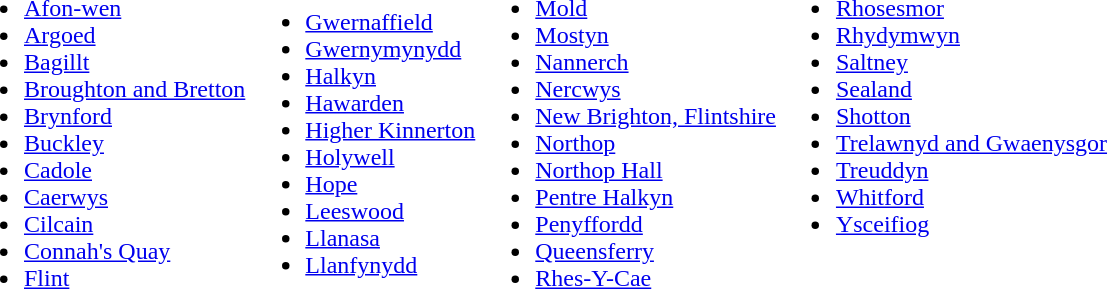<table border="0" cellpadding="0" cellspacing="0">
<tr>
<td><br><ul><li><a href='#'>Afon-wen</a></li><li><a href='#'>Argoed</a></li><li><a href='#'>Bagillt</a></li><li><a href='#'>Broughton and Bretton</a></li><li><a href='#'>Brynford</a></li><li><a href='#'>Buckley</a></li><li><a href='#'>Cadole</a></li><li><a href='#'>Caerwys</a></li><li><a href='#'>Cilcain</a></li><li><a href='#'>Connah's Quay</a></li><li><a href='#'>Flint</a></li></ul></td>
<td><br><ul><li><a href='#'>Gwernaffield</a></li><li><a href='#'>Gwernymynydd</a></li><li><a href='#'>Halkyn</a></li><li><a href='#'>Hawarden</a></li><li><a href='#'>Higher Kinnerton</a></li><li><a href='#'>Holywell</a></li><li><a href='#'>Hope</a></li><li><a href='#'>Leeswood</a></li><li><a href='#'>Llanasa</a></li><li><a href='#'>Llanfynydd</a></li></ul></td>
<td><br><ul><li><a href='#'>Mold</a></li><li><a href='#'>Mostyn</a></li><li><a href='#'>Nannerch</a></li><li><a href='#'>Nercwys</a></li><li><a href='#'>New Brighton, Flintshire</a></li><li><a href='#'>Northop</a></li><li><a href='#'>Northop Hall</a></li><li><a href='#'>Pentre Halkyn</a></li><li><a href='#'>Penyffordd</a></li><li><a href='#'>Queensferry</a></li><li><a href='#'>Rhes-Y-Cae</a></li></ul></td>
<td valign="top"><br><ul><li><a href='#'>Rhosesmor</a></li><li><a href='#'>Rhydymwyn</a></li><li><a href='#'>Saltney</a></li><li><a href='#'>Sealand</a></li><li><a href='#'>Shotton</a></li><li><a href='#'>Trelawnyd and Gwaenysgor</a></li><li><a href='#'>Treuddyn</a></li><li><a href='#'>Whitford</a></li><li><a href='#'>Ysceifiog</a></li></ul></td>
</tr>
</table>
